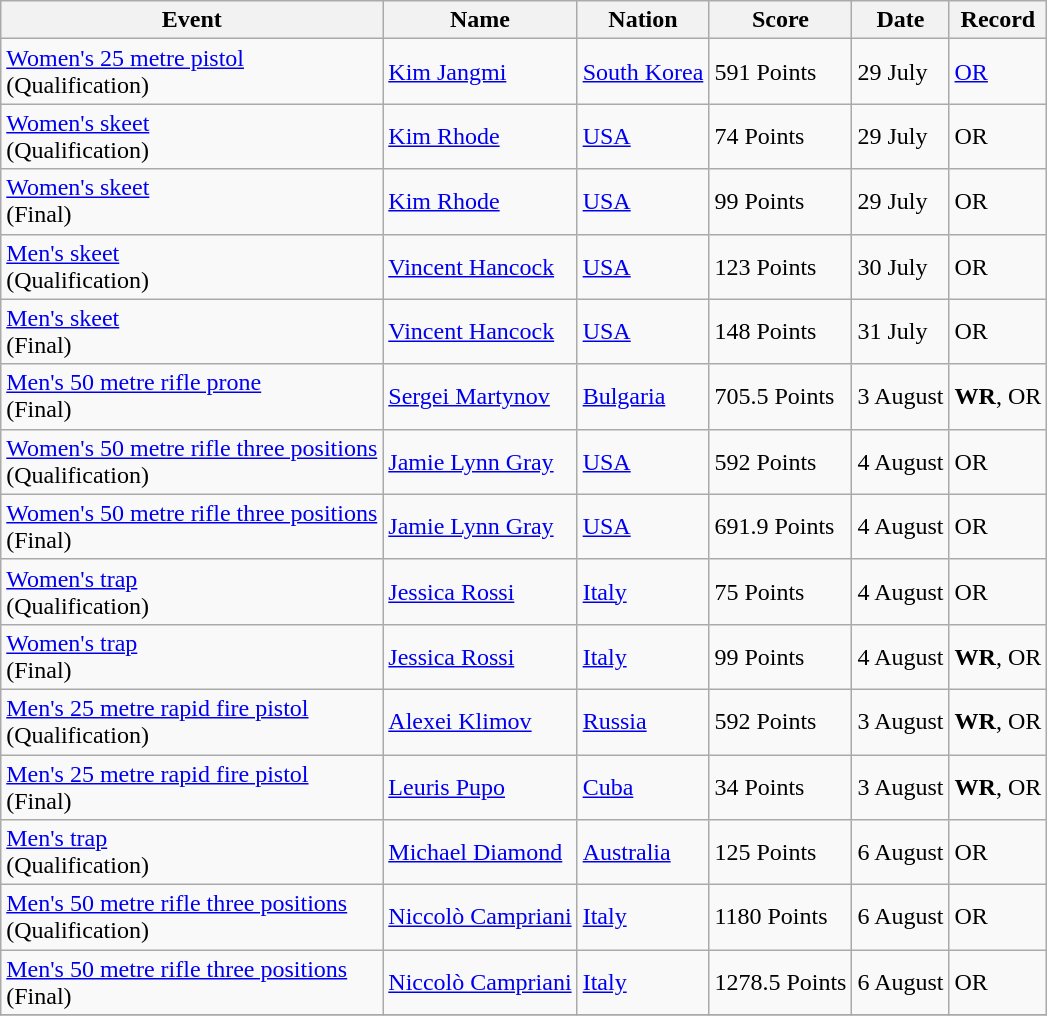<table class="wikitable">
<tr>
<th>Event</th>
<th>Name</th>
<th>Nation</th>
<th>Score</th>
<th>Date</th>
<th>Record</th>
</tr>
<tr>
<td><a href='#'>Women's 25 metre pistol</a><br>(Qualification)</td>
<td><a href='#'>Kim Jangmi</a></td>
<td><a href='#'>South Korea</a></td>
<td>591 Points</td>
<td>29 July</td>
<td><a href='#'>OR</a></td>
</tr>
<tr>
<td><a href='#'>Women's skeet</a><br>(Qualification)</td>
<td><a href='#'>Kim Rhode</a></td>
<td><a href='#'>USA</a></td>
<td>74 Points</td>
<td>29 July</td>
<td>OR</td>
</tr>
<tr>
<td><a href='#'>Women's skeet</a><br>(Final)</td>
<td><a href='#'>Kim Rhode</a></td>
<td><a href='#'>USA</a></td>
<td>99 Points</td>
<td>29 July</td>
<td>OR</td>
</tr>
<tr>
<td><a href='#'>Men's skeet</a><br>(Qualification)</td>
<td><a href='#'>Vincent Hancock</a></td>
<td><a href='#'>USA</a></td>
<td>123 Points</td>
<td>30 July</td>
<td>OR</td>
</tr>
<tr>
<td><a href='#'>Men's skeet</a><br>(Final)</td>
<td><a href='#'>Vincent Hancock</a></td>
<td><a href='#'>USA</a></td>
<td>148 Points</td>
<td>31 July</td>
<td>OR</td>
</tr>
<tr>
<td><a href='#'>Men's 50 metre rifle prone</a><br>(Final)</td>
<td><a href='#'>Sergei Martynov</a></td>
<td><a href='#'>Bulgaria</a></td>
<td>705.5 Points</td>
<td>3 August</td>
<td><strong>WR</strong>, OR</td>
</tr>
<tr>
<td><a href='#'>Women's 50 metre rifle three positions</a><br>(Qualification)</td>
<td><a href='#'>Jamie Lynn Gray</a></td>
<td><a href='#'>USA</a></td>
<td>592 Points</td>
<td>4 August</td>
<td>OR</td>
</tr>
<tr>
<td><a href='#'>Women's 50 metre rifle three positions</a><br>(Final)</td>
<td><a href='#'>Jamie Lynn Gray</a></td>
<td><a href='#'>USA</a></td>
<td>691.9 Points</td>
<td>4 August</td>
<td>OR</td>
</tr>
<tr>
<td><a href='#'>Women's trap</a><br>(Qualification)</td>
<td><a href='#'>Jessica Rossi</a></td>
<td><a href='#'>Italy</a></td>
<td>75 Points</td>
<td>4 August</td>
<td>OR</td>
</tr>
<tr>
<td><a href='#'>Women's trap</a><br>(Final)</td>
<td><a href='#'>Jessica Rossi</a></td>
<td><a href='#'>Italy</a></td>
<td>99 Points</td>
<td>4 August</td>
<td><strong>WR</strong>, OR</td>
</tr>
<tr>
<td><a href='#'>Men's 25 metre rapid fire pistol</a><br>(Qualification)</td>
<td><a href='#'>Alexei Klimov</a></td>
<td><a href='#'>Russia</a></td>
<td>592 Points</td>
<td>3 August</td>
<td><strong>WR</strong>, OR</td>
</tr>
<tr>
<td><a href='#'>Men's 25 metre rapid fire pistol</a><br>(Final)</td>
<td><a href='#'>Leuris Pupo</a></td>
<td><a href='#'>Cuba</a></td>
<td>34 Points</td>
<td>3 August</td>
<td><strong>WR</strong>, OR</td>
</tr>
<tr>
<td><a href='#'>Men's trap</a><br>(Qualification)</td>
<td><a href='#'>Michael Diamond</a></td>
<td><a href='#'>Australia</a></td>
<td>125 Points</td>
<td>6 August</td>
<td>OR</td>
</tr>
<tr>
<td><a href='#'>Men's 50 metre rifle three positions</a><br>(Qualification)</td>
<td><a href='#'>Niccolò Campriani</a></td>
<td><a href='#'>Italy</a></td>
<td>1180 Points</td>
<td>6 August</td>
<td>OR</td>
</tr>
<tr>
<td><a href='#'>Men's 50 metre rifle three positions</a><br>(Final)</td>
<td><a href='#'>Niccolò Campriani</a></td>
<td><a href='#'>Italy</a></td>
<td>1278.5 Points</td>
<td>6 August</td>
<td>OR</td>
</tr>
<tr>
</tr>
</table>
